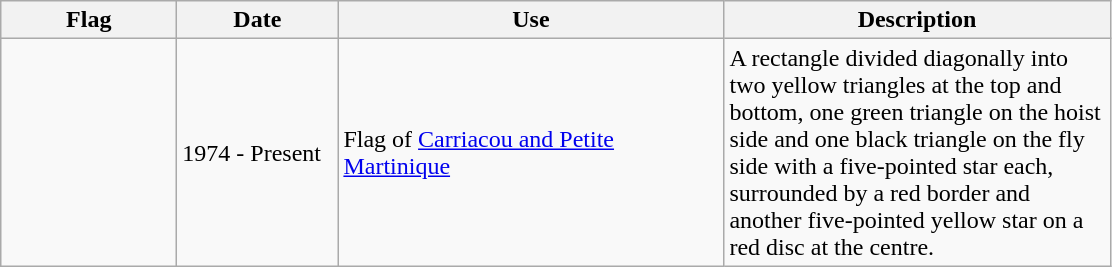<table class="wikitable">
<tr>
<th style="width:110px;">Flag</th>
<th style="width:100px;">Date</th>
<th style="width:250px;">Use</th>
<th style="width:250px;">Description</th>
</tr>
<tr>
<td></td>
<td>1974 - Present</td>
<td>Flag of <a href='#'>Carriacou and Petite Martinique</a></td>
<td>A rectangle divided diagonally into two yellow triangles at the top and bottom, one green triangle on the hoist side and one black triangle on the fly side with a five-pointed star each, surrounded by a red border and another five-pointed yellow star on a red disc at the centre.</td>
</tr>
</table>
